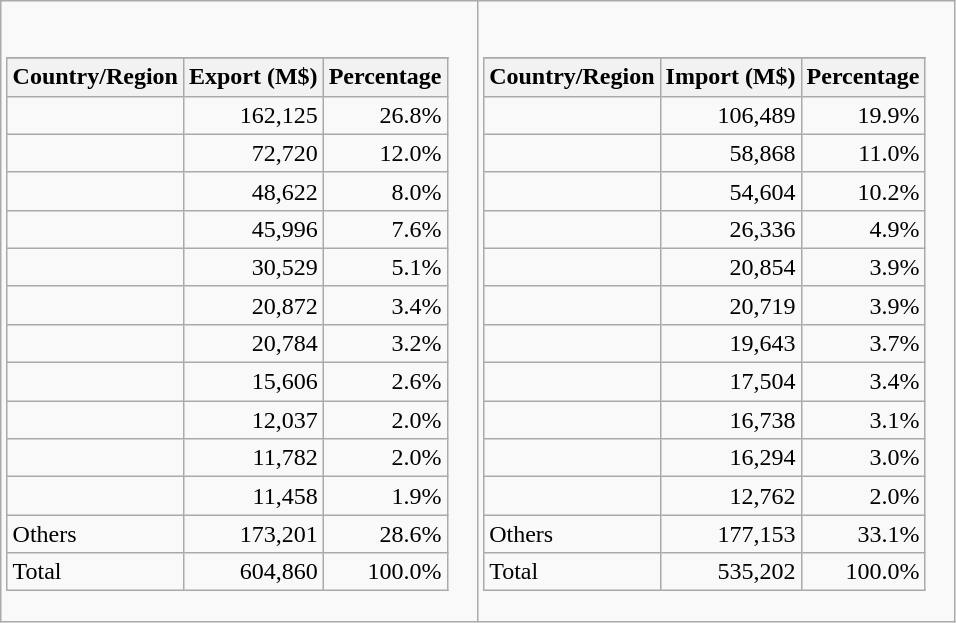<table class="wikitable">
<tr>
<td><br><table class="wikitable sortable floatleft" style=text-align:right>
<tr style=background:#ececec; vertical-align:top;>
</tr>
<tr>
<th>Country/Region</th>
<th>Export (M$)</th>
<th>Percentage</th>
</tr>
<tr>
<td style=text-align:left></td>
<td>162,125</td>
<td>26.8%</td>
</tr>
<tr>
<td style=text-align:left></td>
<td>72,720</td>
<td>12.0%</td>
</tr>
<tr>
<td style=text-align:left></td>
<td>48,622</td>
<td>8.0%</td>
</tr>
<tr>
<td style=text-align:left></td>
<td>45,996</td>
<td>7.6%</td>
</tr>
<tr>
<td style=text-align:left></td>
<td>30,529</td>
<td>5.1%</td>
</tr>
<tr>
<td style=text-align:left></td>
<td>20,872</td>
<td>3.4%</td>
</tr>
<tr>
<td style=text-align:left></td>
<td>20,784</td>
<td>3.2%</td>
</tr>
<tr>
<td style=text-align:left></td>
<td>15,606</td>
<td>2.6%</td>
</tr>
<tr>
<td style=text-align:left></td>
<td>12,037</td>
<td>2.0%</td>
</tr>
<tr>
<td style=text-align:left></td>
<td>11,782</td>
<td>2.0%</td>
</tr>
<tr>
<td style=text-align:left></td>
<td>11,458</td>
<td>1.9%</td>
</tr>
<tr class="sortbottom">
<td style=text-align:left>Others</td>
<td>173,201</td>
<td>28.6%</td>
</tr>
<tr class="sortbottom">
<td style=text-align:left>Total</td>
<td>604,860</td>
<td>100.0%</td>
</tr>
</table>
</td>
<td><br><table class="wikitable sortable floatleft" style=text-align:right>
<tr style=background:#ececec; vertical-align:top;>
</tr>
<tr>
<th>Country/Region</th>
<th>Import (M$)</th>
<th>Percentage</th>
</tr>
<tr>
<td style=text-align:left></td>
<td>106,489</td>
<td>19.9%</td>
</tr>
<tr>
<td style=text-align:left></td>
<td>58,868</td>
<td>11.0%</td>
</tr>
<tr>
<td style=text-align:left></td>
<td>54,604</td>
<td>10.2%</td>
</tr>
<tr>
<td style=text-align:left></td>
<td>26,336</td>
<td>4.9%</td>
</tr>
<tr>
<td style=text-align:left></td>
<td>20,854</td>
<td>3.9%</td>
</tr>
<tr>
<td style=text-align:left></td>
<td>20,719</td>
<td>3.9%</td>
</tr>
<tr>
<td style=text-align:left></td>
<td>19,643</td>
<td>3.7%</td>
</tr>
<tr>
<td style=text-align:left></td>
<td>17,504</td>
<td>3.4%</td>
</tr>
<tr>
<td style=text-align:left></td>
<td>16,738</td>
<td>3.1%</td>
</tr>
<tr>
<td style=text-align:left></td>
<td>16,294</td>
<td>3.0%</td>
</tr>
<tr>
<td style=text-align:left></td>
<td>12,762</td>
<td>2.0%</td>
</tr>
<tr class="sortbottom">
<td style=text-align:left>Others</td>
<td>177,153</td>
<td>33.1%</td>
</tr>
<tr class="sortbottom">
<td style=text-align:left>Total</td>
<td>535,202</td>
<td>100.0%</td>
</tr>
</table>
</td>
</tr>
</table>
